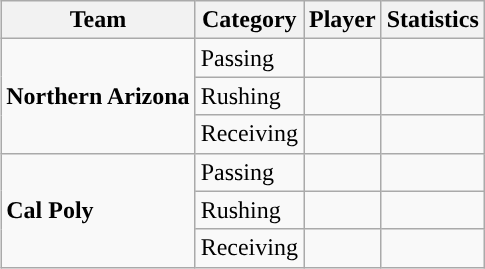<table class="wikitable" style="float: right;">
<tr>
<th>Team</th>
<th>Category</th>
<th>Player</th>
<th>Statistics</th>
</tr>
<tr>
<td rowspan=3><strong>Northern Arizona</strong></td>
<td>Passing</td>
<td></td>
<td></td>
</tr>
<tr>
<td>Rushing</td>
<td></td>
<td></td>
</tr>
<tr>
<td>Receiving</td>
<td></td>
<td></td>
</tr>
<tr>
<td rowspan=3><strong>Cal Poly</strong></td>
<td>Passing</td>
<td></td>
<td></td>
</tr>
<tr>
<td>Rushing</td>
<td></td>
<td></td>
</tr>
<tr>
<td>Receiving</td>
<td></td>
<td></td>
</tr>
</table>
